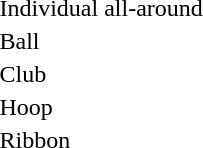<table>
<tr>
<td>Individual all-around<br></td>
<td></td>
<td></td>
<td></td>
</tr>
<tr>
<td>Ball <br></td>
<td></td>
<td></td>
<td></td>
</tr>
<tr>
<td>Club <br></td>
<td></td>
<td></td>
<td></td>
</tr>
<tr>
<td>Hoop <br></td>
<td></td>
<td></td>
<td></td>
</tr>
<tr>
<td>Ribbon <br></td>
<td></td>
<td></td>
<td></td>
</tr>
</table>
